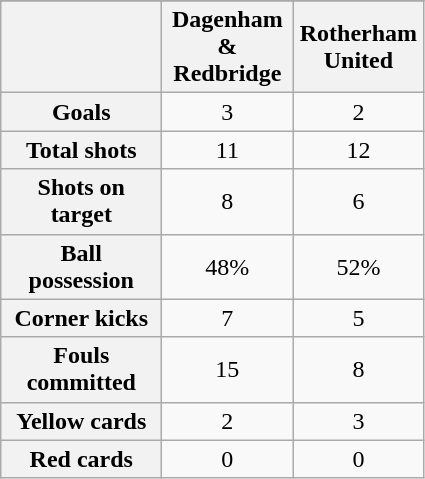<table class="wikitable plainrowheaders" style="text-align: center">
<tr>
</tr>
<tr>
<th scope=col width=100></th>
<th scope=col width=80>Dagenham & Redbridge</th>
<th scope=col width=80>Rotherham United</th>
</tr>
<tr>
<th scope=row>Goals</th>
<td>3</td>
<td>2</td>
</tr>
<tr>
<th scope=row>Total shots</th>
<td>11</td>
<td>12</td>
</tr>
<tr>
<th scope=row>Shots on target</th>
<td>8</td>
<td>6</td>
</tr>
<tr>
<th scope=row>Ball possession</th>
<td>48%</td>
<td>52%</td>
</tr>
<tr>
<th scope=row>Corner kicks</th>
<td>7</td>
<td>5</td>
</tr>
<tr>
<th scope=row>Fouls committed</th>
<td>15</td>
<td>8</td>
</tr>
<tr>
<th scope=row>Yellow cards</th>
<td>2</td>
<td>3</td>
</tr>
<tr>
<th scope=row>Red cards</th>
<td>0</td>
<td>0</td>
</tr>
</table>
